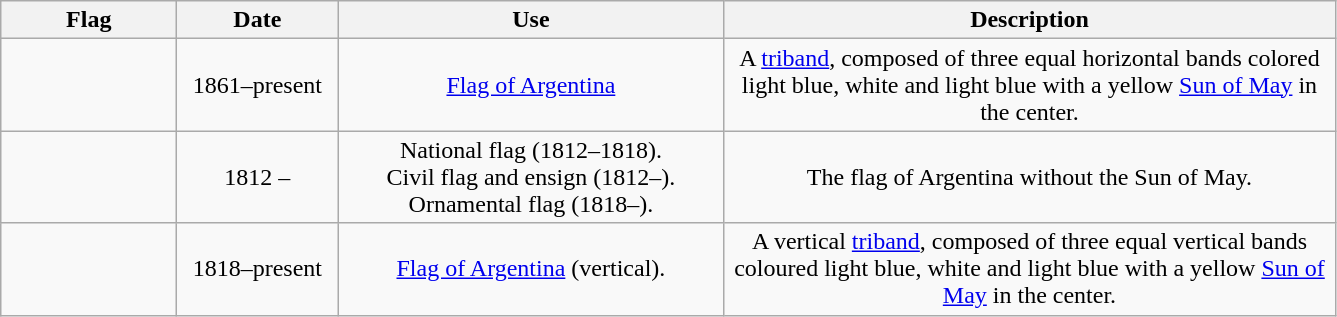<table class="wikitable" style="background:#f9f9f9; text-align:center">
<tr>
<th width="110">Flag</th>
<th width="100">Date</th>
<th width="250">Use</th>
<th width="400">Description</th>
</tr>
<tr>
<td></td>
<td>1861–present</td>
<td><a href='#'>Flag of Argentina</a></td>
<td>A <a href='#'>triband</a>, composed of three equal horizontal bands colored light blue, white and light blue with a yellow <a href='#'>Sun of May</a> in the center.</td>
</tr>
<tr>
<td></td>
<td>1812 –</td>
<td>National flag (1812–1818).<br>Civil flag and ensign (1812–).<br>Ornamental flag (1818–).</td>
<td>The flag of Argentina without the Sun of May.</td>
</tr>
<tr>
<td></td>
<td>1818–present</td>
<td><a href='#'>Flag of Argentina</a> (vertical).</td>
<td>A vertical <a href='#'>triband</a>, composed of three equal vertical bands coloured light blue, white and light blue with a yellow <a href='#'>Sun of May</a> in the center.</td>
</tr>
</table>
